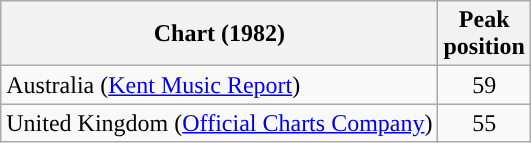<table class="wikitable">
<tr>
<th scope="col">Chart (1982)</th>
<th>Peak<br>position</th>
</tr>
<tr>
<td>Australia (<a href='#'>Kent Music Report</a>)</td>
<td style="text-align:center;">59</td>
</tr>
<tr>
<td>United Kingdom (<a href='#'>Official Charts Company</a>)</td>
<td style="text-align:center;">55</td>
</tr>
</table>
